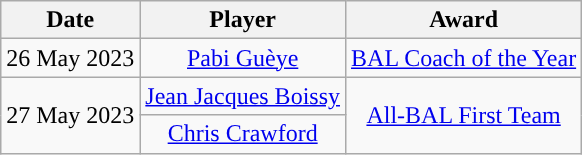<table class="wikitable" style="text-align: center">
<tr>
<th>Date</th>
<th>Player</th>
<th>Award</th>
</tr>
<tr>
<td>26 May 2023</td>
<td><a href='#'>Pabi Guèye</a></td>
<td><a href='#'>BAL Coach of the Year</a></td>
</tr>
<tr style="text-align: center">
<td rowspan="2">27 May 2023</td>
<td><a href='#'>Jean Jacques Boissy</a></td>
<td rowspan="2"><a href='#'>All-BAL First Team</a></td>
</tr>
<tr>
<td><a href='#'>Chris Crawford</a></td>
</tr>
</table>
